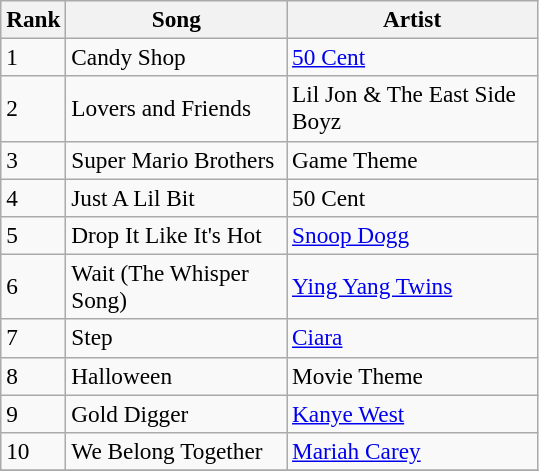<table class="wikitable sortable" style="font-size:97%;">
<tr>
<th>Rank</th>
<th class="unsortable" width="140">Song</th>
<th width="160">Artist</th>
</tr>
<tr>
<td>1</td>
<td>Candy Shop</td>
<td><a href='#'>50 Cent</a></td>
</tr>
<tr>
<td>2</td>
<td>Lovers and Friends</td>
<td>Lil Jon & The East Side Boyz</td>
</tr>
<tr>
<td>3</td>
<td>Super Mario Brothers</td>
<td>Game Theme</td>
</tr>
<tr>
<td>4</td>
<td>Just A Lil Bit</td>
<td>50 Cent</td>
</tr>
<tr>
<td>5</td>
<td>Drop It Like It's Hot</td>
<td><a href='#'>Snoop Dogg</a></td>
</tr>
<tr>
<td>6</td>
<td>Wait (The Whisper Song)</td>
<td><a href='#'>Ying Yang Twins</a></td>
</tr>
<tr>
<td>7</td>
<td>Step</td>
<td><a href='#'>Ciara</a></td>
</tr>
<tr>
<td>8</td>
<td>Halloween</td>
<td>Movie Theme</td>
</tr>
<tr>
<td>9</td>
<td>Gold Digger</td>
<td><a href='#'>Kanye West</a></td>
</tr>
<tr>
<td>10</td>
<td>We Belong Together</td>
<td><a href='#'>Mariah Carey</a></td>
</tr>
<tr>
</tr>
</table>
